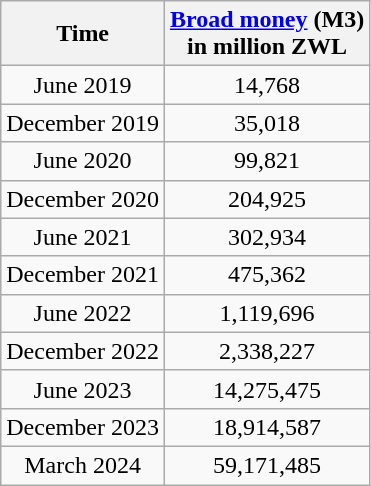<table class="wikitable" style="text-align: center;">
<tr>
<th>Time</th>
<th><a href='#'>Broad money</a> (M3)<br>in million ZWL</th>
</tr>
<tr>
<td>June 2019</td>
<td>14,768</td>
</tr>
<tr>
<td>December 2019</td>
<td>35,018</td>
</tr>
<tr>
<td>June 2020</td>
<td>99,821</td>
</tr>
<tr>
<td>December 2020</td>
<td>204,925</td>
</tr>
<tr>
<td>June 2021</td>
<td>302,934</td>
</tr>
<tr>
<td>December 2021</td>
<td>475,362</td>
</tr>
<tr>
<td>June 2022</td>
<td>1,119,696</td>
</tr>
<tr>
<td>December 2022</td>
<td>2,338,227</td>
</tr>
<tr>
<td>June 2023</td>
<td>14,275,475</td>
</tr>
<tr>
<td>December 2023</td>
<td>18,914,587</td>
</tr>
<tr>
<td>March 2024</td>
<td>59,171,485</td>
</tr>
</table>
